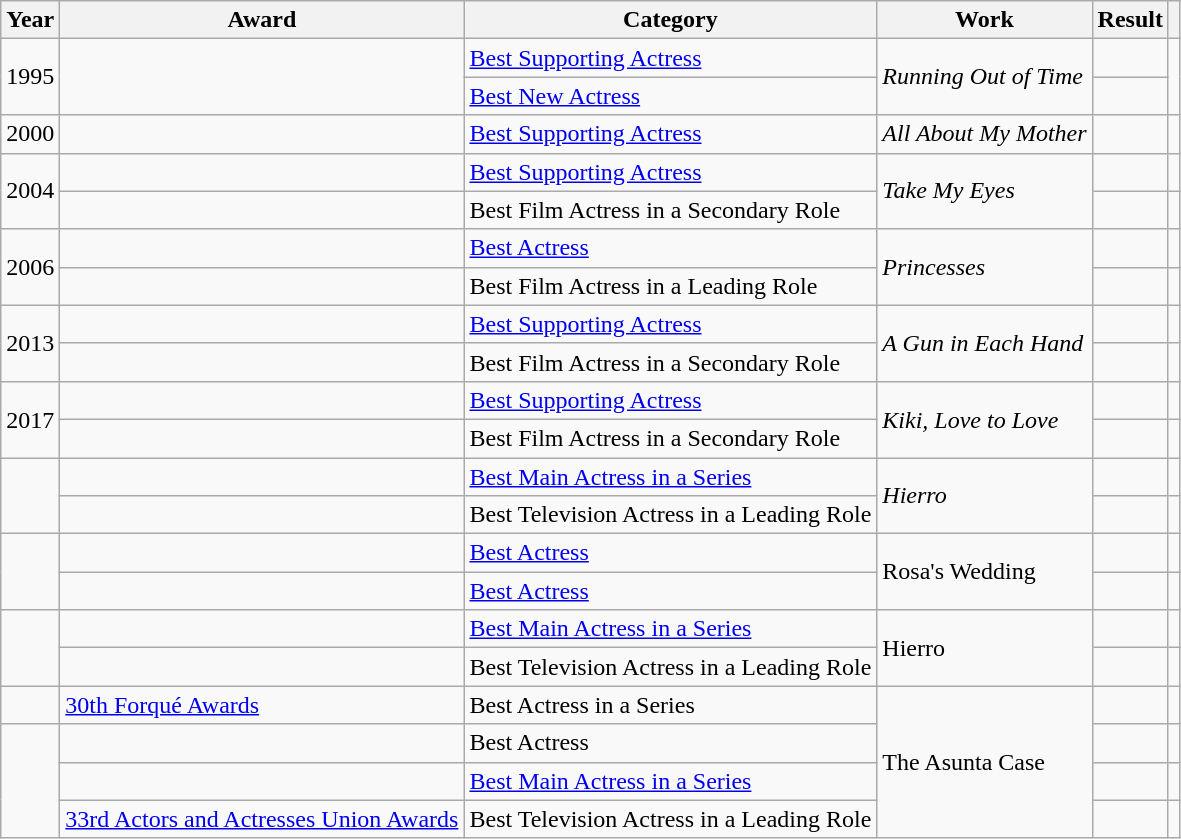<table class="wikitable sortable plainrowheaders">
<tr>
<th>Year</th>
<th>Award</th>
<th>Category</th>
<th>Work</th>
<th>Result</th>
<th scope="col" class="unsortable"></th>
</tr>
<tr>
<td align = "center" rowspan = "2">1995</td>
<td rowspan = "2"></td>
<td><a href='#'>Best Supporting Actress</a></td>
<td rowspan = "2"><em>Running Out of Time</em></td>
<td></td>
<td align = "center" rowspan = "2"></td>
</tr>
<tr>
<td><a href='#'>Best New Actress</a></td>
<td></td>
</tr>
<tr>
<td align = "center">2000</td>
<td></td>
<td><a href='#'>Best Supporting Actress</a></td>
<td><em>All About My Mother</em></td>
<td></td>
<td align = "center"></td>
</tr>
<tr>
<td align = "center" rowspan = "2">2004</td>
<td></td>
<td><a href='#'>Best Supporting Actress</a></td>
<td rowspan = "2"><em>Take My Eyes</em></td>
<td></td>
<td align = "center"></td>
</tr>
<tr>
<td></td>
<td>Best Film Actress in a Secondary Role</td>
<td></td>
<td align = "center"></td>
</tr>
<tr>
<td align = "center" rowspan = "2">2006</td>
<td></td>
<td><a href='#'>Best Actress</a></td>
<td rowspan = "2"><em>Princesses</em></td>
<td></td>
<td align = "center"></td>
</tr>
<tr>
<td></td>
<td>Best Film Actress in a Leading Role</td>
<td></td>
<td align = "center"></td>
</tr>
<tr>
<td align = "center" rowspan = "2">2013</td>
<td></td>
<td><a href='#'>Best Supporting Actress</a></td>
<td rowspan = "2"><em>A Gun in Each Hand</em></td>
<td></td>
<td align = "center"></td>
</tr>
<tr>
<td></td>
<td>Best Film Actress in a Secondary Role</td>
<td></td>
<td align = "center"></td>
</tr>
<tr>
<td align = "center" rowspan = "2">2017</td>
<td></td>
<td><a href='#'>Best Supporting Actress</a></td>
<td rowspan = "2"><em>Kiki, Love to Love</em></td>
<td></td>
<td align = "center"></td>
</tr>
<tr>
<td></td>
<td>Best Film Actress in a Secondary Role</td>
<td></td>
<td align = "center"></td>
</tr>
<tr>
<td rowspan = "2"></td>
<td></td>
<td><a href='#'>Best Main Actress in a Series</a></td>
<td rowspan = "2"><em>Hierro</em></td>
<td></td>
<td></td>
</tr>
<tr>
<td></td>
<td>Best Television Actress in a Leading Role</td>
<td></td>
<td align = "center"></td>
</tr>
<tr>
<td rowspan = "2"></td>
<td></td>
<td><a href='#'>Best Actress</a><em></td>
<td rowspan = "2"></em>Rosa's Wedding<em></td>
<td></td>
<td></td>
</tr>
<tr>
<td></td>
<td><a href='#'>Best Actress</a></td>
<td></td>
<td align = "center"></td>
</tr>
<tr>
<td rowspan = "2"></td>
<td></td>
<td><a href='#'>Best Main Actress in a Series</a></td>
<td rowspan = "2"></em>Hierro<em></td>
<td></td>
<td></td>
</tr>
<tr>
<td></td>
<td>Best Television Actress in a Leading Role</td>
<td></td>
<td align = "center"></td>
</tr>
<tr>
<td></td>
<td><a href='#'>30th Forqué Awards</a></td>
<td>Best Actress in a Series</td>
<td rowspan = "4"></em>The Asunta Case<em></td>
<td></td>
<td></td>
</tr>
<tr>
<td rowspan = "3"></td>
<td></td>
<td>Best Actress</td>
<td></td>
<td></td>
</tr>
<tr>
<td></td>
<td><a href='#'>Best Main Actress in a Series</a></td>
<td></td>
<td></td>
</tr>
<tr>
<td><a href='#'>33rd Actors and Actresses Union Awards</a></td>
<td>Best Television Actress in a Leading Role</td>
<td></td>
<td></td>
</tr>
</table>
